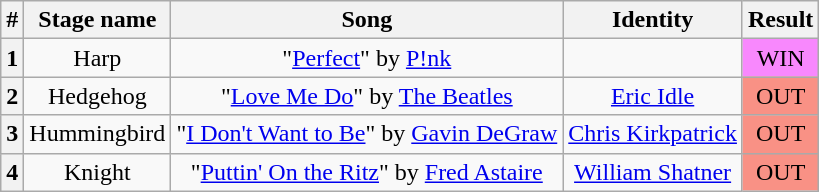<table class="wikitable plainrowheaders" style="text-align: center;">
<tr>
<th>#</th>
<th>Stage name</th>
<th>Song</th>
<th>Identity</th>
<th>Result</th>
</tr>
<tr>
<th>1</th>
<td>Harp</td>
<td>"<a href='#'>Perfect</a>" by <a href='#'>P!nk</a></td>
<td></td>
<td bgcolor=#F888FD>WIN</td>
</tr>
<tr>
<th>2</th>
<td>Hedgehog</td>
<td>"<a href='#'>Love Me Do</a>" by <a href='#'>The Beatles</a></td>
<td><a href='#'>Eric Idle</a></td>
<td bgcolor=#F99185>OUT</td>
</tr>
<tr>
<th>3</th>
<td>Hummingbird</td>
<td>"<a href='#'>I Don't Want to Be</a>" by <a href='#'>Gavin DeGraw</a></td>
<td><a href='#'>Chris Kirkpatrick</a></td>
<td bgcolor=#F99185>OUT</td>
</tr>
<tr>
<th>4</th>
<td>Knight</td>
<td>"<a href='#'>Puttin' On the Ritz</a>" by <a href='#'>Fred Astaire</a></td>
<td><a href='#'>William Shatner</a></td>
<td bgcolor=#F99185>OUT</td>
</tr>
</table>
